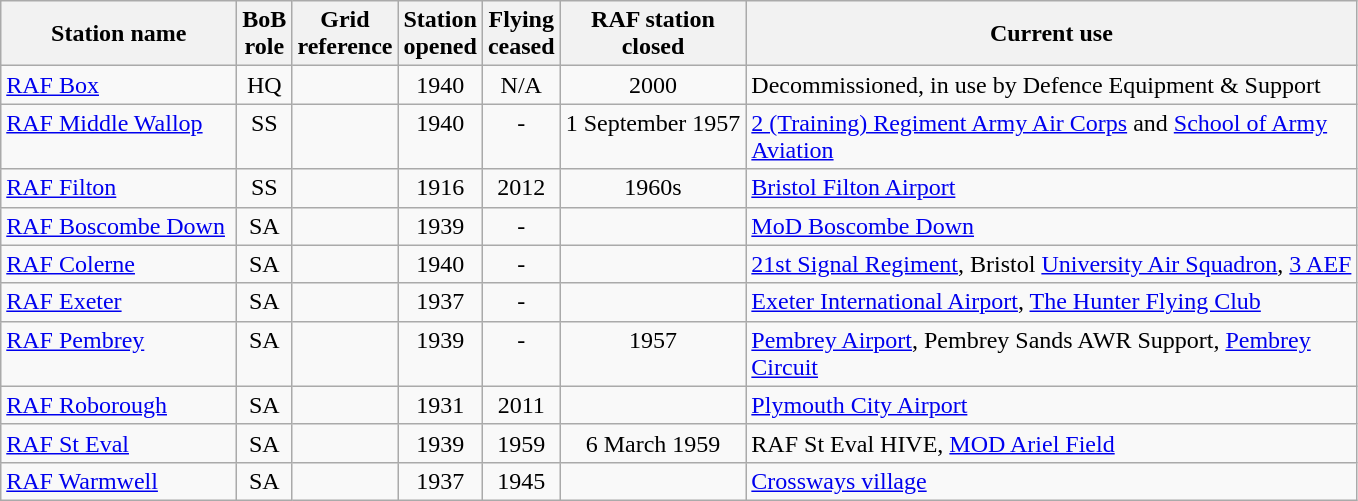<table class="wikitable">
<tr>
<th style="width:150px; ">Station name</th>
<th>BoB<br>role</th>
<th>Grid<br>reference</th>
<th>Station<br>opened</th>
<th>Flying<br>ceased</th>
<th>RAF station<br>closed</th>
<th style="width:400px; ">Current use</th>
</tr>
<tr valign="top">
<td style=""><a href='#'>RAF Box</a></td>
<td style="text-align:center; ">HQ</td>
<td style="text-align:center; "></td>
<td style="text-align:center; ">1940</td>
<td style=" text-align:center;">N/A</td>
<td style=" text-align:center;">2000</td>
<td style="">Decommissioned, in use by Defence Equipment & Support</td>
</tr>
<tr valign="top">
<td style=""><a href='#'>RAF Middle Wallop</a></td>
<td style="text-align:center; ">SS</td>
<td style="text-align:center; "></td>
<td style="text-align:center; ">1940</td>
<td style=" text-align:center;">-</td>
<td style=" text-align:center;">1 September 1957</td>
<td style=""><a href='#'>2 (Training) Regiment Army Air Corps</a>  and <a href='#'>School of Army Aviation</a></td>
</tr>
<tr valign="top">
<td style=""><a href='#'>RAF Filton</a></td>
<td style="text-align:center; ">SS</td>
<td style="text-align:center; "></td>
<td style="text-align:center; ">1916</td>
<td style=" text-align:center;">2012</td>
<td style=" text-align:center;">1960s</td>
<td style=""><a href='#'>Bristol Filton Airport</a></td>
</tr>
<tr valign="top">
<td style=""><a href='#'>RAF Boscombe Down</a></td>
<td style="text-align:center; ">SA</td>
<td style="text-align:center; "></td>
<td style="text-align:center; ">1939</td>
<td style=" text-align:center;">-</td>
<td style=" text-align:center;"></td>
<td style=""><a href='#'>MoD Boscombe Down</a></td>
</tr>
<tr valign="top">
<td style=""><a href='#'>RAF Colerne</a></td>
<td style="text-align:center; ">SA</td>
<td style="text-align:center; "></td>
<td style="text-align:center; ">1940</td>
<td style="text-align:center; ">-</td>
<td style=" text-align:center;"></td>
<td style=""><a href='#'>21st Signal Regiment</a>, Bristol <a href='#'>University Air Squadron</a>, <a href='#'>3 AEF</a></td>
</tr>
<tr valign="top">
<td style=""><a href='#'>RAF Exeter</a></td>
<td style="text-align:center; ">SA</td>
<td style="text-align:center; "></td>
<td style="text-align:center; ">1937</td>
<td style=" text-align:center;">-</td>
<td style=" text-align:center;"></td>
<td style=""><a href='#'>Exeter International Airport</a>, <a href='#'>The Hunter Flying Club</a></td>
</tr>
<tr valign="top">
<td style=""><a href='#'>RAF Pembrey</a></td>
<td style="text-align:center; ">SA</td>
<td style="text-align:center; "></td>
<td style="text-align:center; ">1939</td>
<td style=" text-align:center;">-</td>
<td style=" text-align:center;">1957</td>
<td style=""><a href='#'>Pembrey Airport</a>, Pembrey Sands AWR Support, <a href='#'>Pembrey Circuit</a></td>
</tr>
<tr valign="top">
<td style=""><a href='#'>RAF Roborough</a></td>
<td style="text-align:center; ">SA</td>
<td style="text-align:center; "></td>
<td style="text-align:center; ">1931</td>
<td style=" text-align:center;">2011</td>
<td style=" text-align:center;"></td>
<td style=""><a href='#'>Plymouth City Airport</a></td>
</tr>
<tr valign="top">
<td style=""><a href='#'>RAF St Eval</a></td>
<td style="text-align:center; ">SA</td>
<td style="text-align:center; "></td>
<td style="text-align:center; ">1939</td>
<td style="text-align:center; ">1959</td>
<td style=" text-align:center;">6 March 1959</td>
<td style="">RAF St Eval HIVE, <a href='#'>MOD Ariel Field</a></td>
</tr>
<tr valign="top">
<td style=""><a href='#'>RAF Warmwell</a></td>
<td style="text-align:center; ">SA</td>
<td style="text-align:center; "></td>
<td style="text-align:center; ">1937</td>
<td style="text-align:center; ">1945</td>
<td style=" text-align:center;"></td>
<td style=""><a href='#'>Crossways village</a></td>
</tr>
</table>
